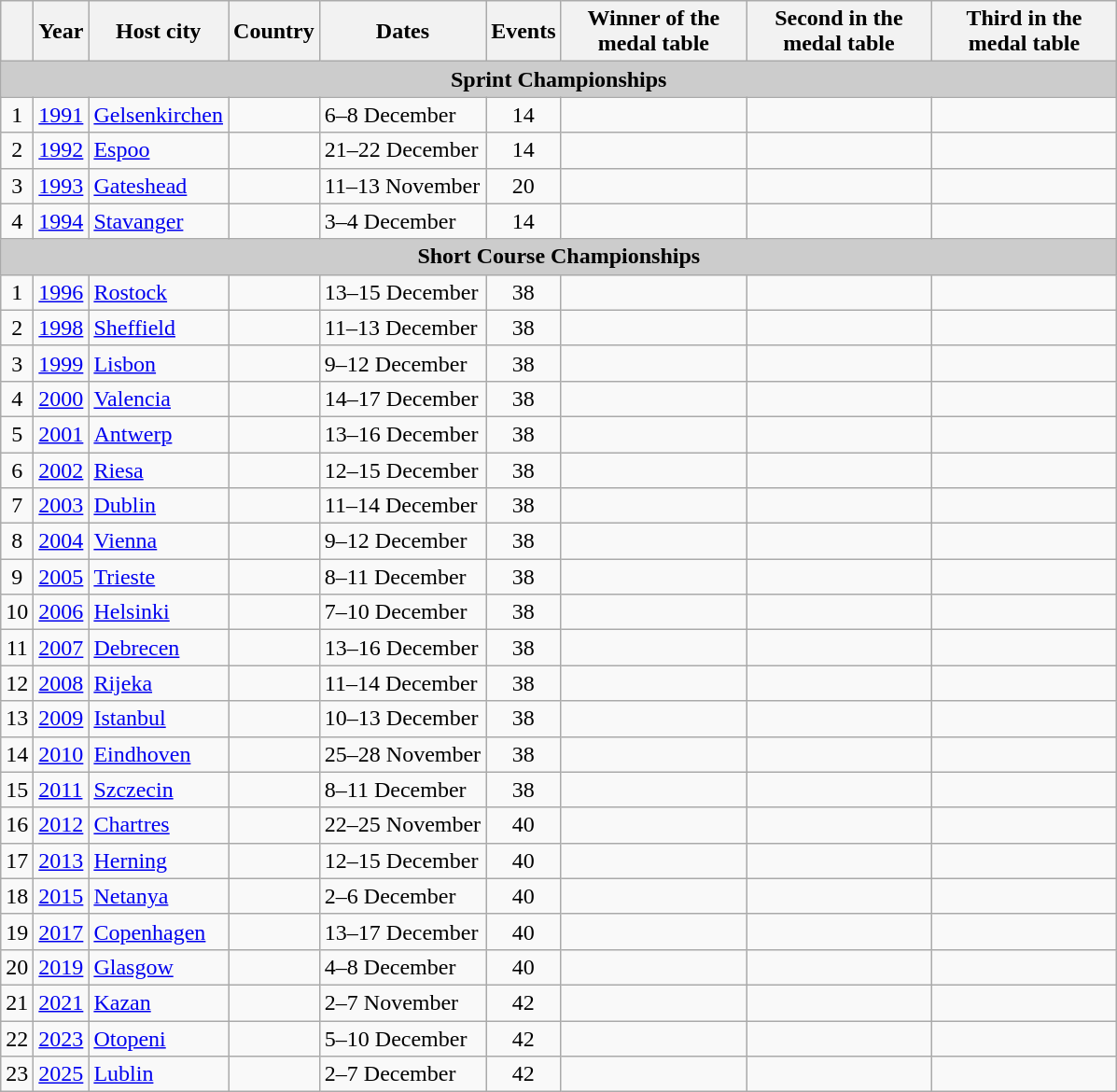<table class="wikitable">
<tr>
<th></th>
<th>Year</th>
<th>Host city</th>
<th>Country</th>
<th>Dates</th>
<th>Events</th>
<th width=125 em>Winner of the medal table</th>
<th width=125 em>Second in the medal table</th>
<th width=125 em>Third in the medal table</th>
</tr>
<tr>
<td colspan="9" bgcolor="#cccccc"align=center><strong>Sprint Championships</strong></td>
</tr>
<tr>
<td align="center">1</td>
<td><a href='#'>1991</a></td>
<td><a href='#'>Gelsenkirchen</a></td>
<td></td>
<td>6–8 December</td>
<td align="center">14</td>
<td></td>
<td></td>
<td></td>
</tr>
<tr>
<td align="center">2</td>
<td><a href='#'>1992</a></td>
<td><a href='#'>Espoo</a></td>
<td></td>
<td>21–22 December</td>
<td align="center">14</td>
<td></td>
<td></td>
<td></td>
</tr>
<tr>
<td align="center">3</td>
<td><a href='#'>1993</a></td>
<td><a href='#'>Gateshead</a></td>
<td></td>
<td>11–13 November</td>
<td align="center">20</td>
<td></td>
<td></td>
<td></td>
</tr>
<tr>
<td align="center">4</td>
<td><a href='#'>1994</a></td>
<td><a href='#'>Stavanger</a></td>
<td></td>
<td>3–4 December</td>
<td align="center">14</td>
<td></td>
<td></td>
<td></td>
</tr>
<tr>
<td colspan="9" bgcolor="#cccccc"align=center><strong>Short Course Championships</strong></td>
</tr>
<tr>
<td align="center">1</td>
<td><a href='#'>1996</a></td>
<td><a href='#'>Rostock</a></td>
<td></td>
<td>13–15 December</td>
<td align="center">38</td>
<td></td>
<td></td>
<td></td>
</tr>
<tr>
<td align="center">2</td>
<td><a href='#'>1998</a></td>
<td><a href='#'>Sheffield</a></td>
<td></td>
<td>11–13 December</td>
<td align="center">38</td>
<td></td>
<td></td>
<td></td>
</tr>
<tr>
<td align="center">3</td>
<td><a href='#'>1999</a></td>
<td><a href='#'>Lisbon</a></td>
<td></td>
<td>9–12 December</td>
<td align="center">38</td>
<td></td>
<td></td>
<td></td>
</tr>
<tr>
<td align="center">4</td>
<td><a href='#'>2000</a></td>
<td><a href='#'>Valencia</a></td>
<td></td>
<td>14–17 December</td>
<td align="center">38</td>
<td></td>
<td></td>
<td></td>
</tr>
<tr>
<td align="center">5</td>
<td><a href='#'>2001</a></td>
<td><a href='#'>Antwerp</a></td>
<td></td>
<td>13–16 December</td>
<td align="center">38</td>
<td></td>
<td></td>
<td></td>
</tr>
<tr>
<td align="center">6</td>
<td><a href='#'>2002</a></td>
<td><a href='#'>Riesa</a></td>
<td></td>
<td>12–15 December</td>
<td align="center">38</td>
<td></td>
<td></td>
<td></td>
</tr>
<tr>
<td align="center">7</td>
<td><a href='#'>2003</a></td>
<td><a href='#'>Dublin</a></td>
<td></td>
<td>11–14 December</td>
<td align="center">38</td>
<td></td>
<td></td>
<td></td>
</tr>
<tr>
<td align="center">8</td>
<td><a href='#'>2004</a></td>
<td><a href='#'>Vienna</a></td>
<td></td>
<td>9–12 December</td>
<td align="center">38</td>
<td></td>
<td></td>
<td></td>
</tr>
<tr>
<td align="center">9</td>
<td><a href='#'>2005</a></td>
<td><a href='#'>Trieste</a></td>
<td></td>
<td>8–11 December</td>
<td align="center">38</td>
<td></td>
<td></td>
<td></td>
</tr>
<tr>
<td align="center">10</td>
<td><a href='#'>2006</a></td>
<td><a href='#'>Helsinki</a></td>
<td></td>
<td>7–10 December</td>
<td align="center">38</td>
<td></td>
<td></td>
<td></td>
</tr>
<tr>
<td align="center">11</td>
<td><a href='#'>2007</a></td>
<td><a href='#'>Debrecen</a></td>
<td></td>
<td>13–16 December</td>
<td align="center">38</td>
<td></td>
<td></td>
<td></td>
</tr>
<tr>
<td align="center">12</td>
<td><a href='#'>2008</a></td>
<td><a href='#'>Rijeka</a></td>
<td></td>
<td>11–14 December</td>
<td align="center">38</td>
<td></td>
<td></td>
<td></td>
</tr>
<tr>
<td align="center">13</td>
<td><a href='#'>2009</a></td>
<td><a href='#'>Istanbul</a></td>
<td></td>
<td>10–13 December</td>
<td align="center">38</td>
<td></td>
<td></td>
<td></td>
</tr>
<tr>
<td align="center">14</td>
<td><a href='#'>2010</a></td>
<td><a href='#'>Eindhoven</a></td>
<td></td>
<td>25–28 November</td>
<td align="center">38</td>
<td></td>
<td></td>
<td></td>
</tr>
<tr>
<td align="center">15</td>
<td><a href='#'>2011</a></td>
<td><a href='#'>Szczecin</a></td>
<td></td>
<td>8–11 December</td>
<td align="center">38</td>
<td></td>
<td></td>
<td></td>
</tr>
<tr>
<td align="center">16</td>
<td><a href='#'>2012</a></td>
<td><a href='#'>Chartres</a></td>
<td></td>
<td>22–25 November</td>
<td align="center">40</td>
<td></td>
<td></td>
<td></td>
</tr>
<tr>
<td align="center">17</td>
<td><a href='#'>2013</a></td>
<td><a href='#'>Herning</a></td>
<td></td>
<td>12–15 December</td>
<td align="center">40</td>
<td></td>
<td></td>
<td></td>
</tr>
<tr>
<td align="center">18</td>
<td><a href='#'>2015</a></td>
<td><a href='#'>Netanya</a></td>
<td></td>
<td>2–6 December</td>
<td align="center">40</td>
<td></td>
<td></td>
<td></td>
</tr>
<tr>
<td align="center">19</td>
<td><a href='#'>2017</a></td>
<td><a href='#'>Copenhagen</a></td>
<td></td>
<td>13–17 December</td>
<td align="center">40</td>
<td></td>
<td></td>
<td></td>
</tr>
<tr>
<td align="center">20</td>
<td><a href='#'>2019</a></td>
<td><a href='#'>Glasgow</a></td>
<td></td>
<td>4–8 December</td>
<td align="center">40</td>
<td></td>
<td></td>
<td></td>
</tr>
<tr>
<td align="center">21</td>
<td><a href='#'>2021</a></td>
<td><a href='#'>Kazan</a></td>
<td></td>
<td>2–7 November</td>
<td align="center">42</td>
<td></td>
<td></td>
<td></td>
</tr>
<tr>
<td align="center">22</td>
<td><a href='#'>2023</a></td>
<td><a href='#'>Otopeni</a></td>
<td></td>
<td>5–10 December</td>
<td align="center">42</td>
<td></td>
<td></td>
<td></td>
</tr>
<tr>
<td align="center">23</td>
<td><a href='#'>2025</a></td>
<td><a href='#'>Lublin</a></td>
<td></td>
<td>2–7 December</td>
<td align="center">42</td>
<td></td>
<td></td>
<td></td>
</tr>
</table>
